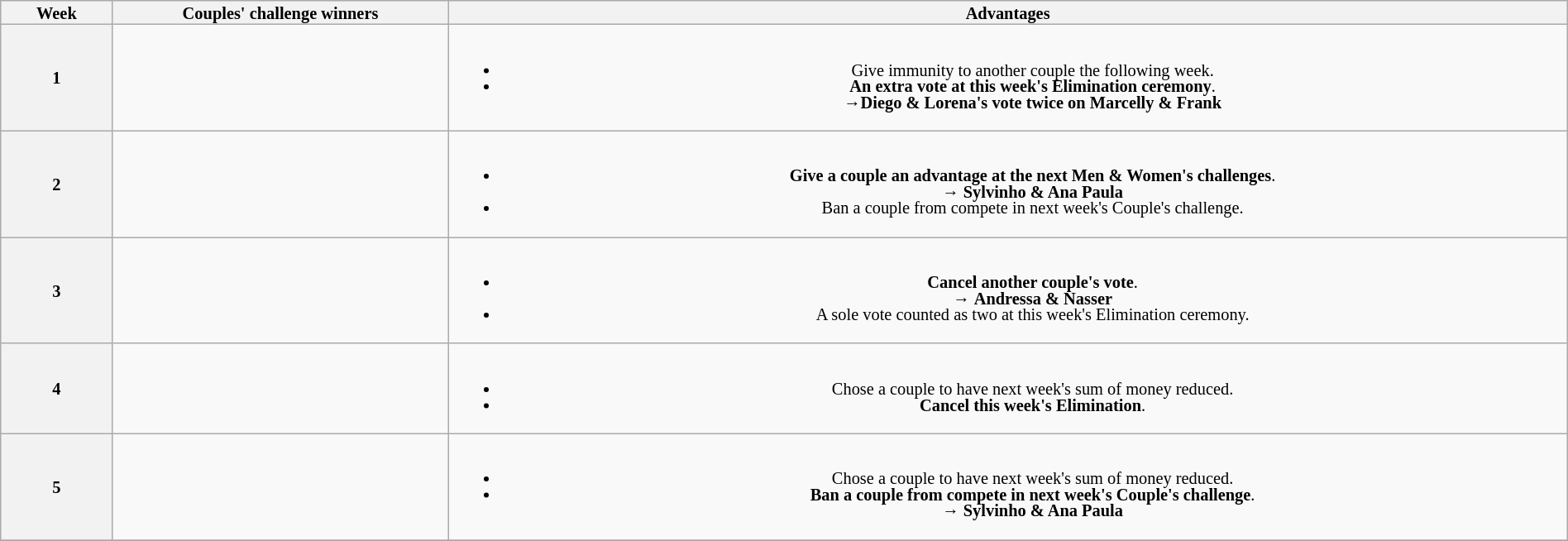<table class="wikitable" style="text-align:center; font-size:85%; width:100%; line-height:13px;">
<tr>
<th style="width:05%">Week</th>
<th style="width:15%">Couples' challenge winners</th>
<th style="width:50%">Advantages</th>
</tr>
<tr>
<th>1</th>
<td></td>
<td><br><ul><li> Give immunity to another couple the following week.</li><li> <strong>An extra vote at this week's Elimination ceremony</strong>.<br>→<strong>Diego & Lorena's vote twice on Marcelly & Frank</strong></li></ul></td>
</tr>
<tr>
<th>2</th>
<td></td>
<td><br><ul><li> <strong>Give a couple an advantage at the next Men & Women's challenges</strong>.<br>→ <strong>Sylvinho & Ana Paula</strong></li><li> Ban a couple from compete in next week's Couple's challenge.</li></ul></td>
</tr>
<tr>
<th>3</th>
<td></td>
<td><br><ul><li> <strong>Cancel another couple's vote</strong>.<br>→ <strong>Andressa & Nasser</strong></li><li> A sole vote counted as two at this week's Elimination ceremony.</li></ul></td>
</tr>
<tr>
<th>4</th>
<td></td>
<td><br><ul><li> Chose a couple to have next week's sum of money reduced.</li><li> <strong>Cancel this week's Elimination</strong>.</li></ul></td>
</tr>
<tr>
<th>5</th>
<td></td>
<td><br><ul><li> Chose a couple to have next week's sum of money reduced.</li><li> <strong>Ban a couple from compete in next week's Couple's challenge</strong>.<br>→ <strong>Sylvinho & Ana Paula</strong></li></ul></td>
</tr>
<tr>
</tr>
</table>
